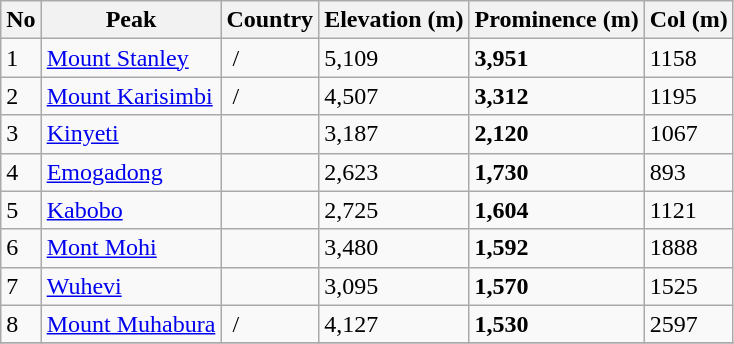<table class="wikitable sortable">
<tr>
<th>No</th>
<th>Peak</th>
<th>Country</th>
<th>Elevation (m)</th>
<th>Prominence (m)</th>
<th>Col (m)</th>
</tr>
<tr>
<td>1</td>
<td><a href='#'>Mount Stanley</a></td>
<td> / </td>
<td>5,109</td>
<td><strong>3,951</strong></td>
<td>1158</td>
</tr>
<tr>
<td>2</td>
<td><a href='#'>Mount Karisimbi</a></td>
<td> / </td>
<td>4,507</td>
<td><strong>3,312</strong></td>
<td>1195</td>
</tr>
<tr>
<td>3</td>
<td><a href='#'>Kinyeti</a></td>
<td></td>
<td>3,187</td>
<td><strong>2,120</strong></td>
<td>1067</td>
</tr>
<tr>
<td>4</td>
<td><a href='#'>Emogadong</a></td>
<td></td>
<td>2,623</td>
<td><strong>1,730</strong></td>
<td>893</td>
</tr>
<tr>
<td>5</td>
<td><a href='#'>Kabobo</a></td>
<td></td>
<td>2,725</td>
<td><strong>1,604</strong></td>
<td>1121</td>
</tr>
<tr>
<td>6</td>
<td><a href='#'>Mont Mohi</a></td>
<td></td>
<td>3,480</td>
<td><strong>1,592</strong></td>
<td>1888</td>
</tr>
<tr>
<td>7</td>
<td><a href='#'>Wuhevi</a></td>
<td></td>
<td>3,095</td>
<td><strong>1,570</strong></td>
<td>1525</td>
</tr>
<tr>
<td>8</td>
<td><a href='#'>Mount Muhabura</a></td>
<td> / </td>
<td>4,127</td>
<td><strong>1,530</strong></td>
<td>2597</td>
</tr>
<tr>
</tr>
</table>
